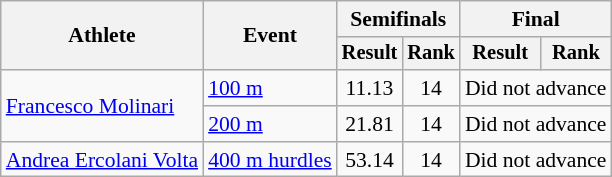<table class="wikitable" style="font-size:90%">
<tr>
<th rowspan="2">Athlete</th>
<th rowspan="2">Event</th>
<th colspan="2">Semifinals</th>
<th colspan="2">Final</th>
</tr>
<tr style="font-size:95%">
<th>Result</th>
<th>Rank</th>
<th>Result</th>
<th>Rank</th>
</tr>
<tr align=center>
<td rowspan="2" align="left"><a href='#'>Francesco Molinari</a></td>
<td align="left"><a href='#'>100 m</a></td>
<td>11.13</td>
<td>14</td>
<td colspan="2">Did not advance</td>
</tr>
<tr align="center">
<td align="left"><a href='#'>200 m</a></td>
<td>21.81</td>
<td>14</td>
<td colspan="2">Did not advance</td>
</tr>
<tr align="center">
<td align="left"><a href='#'>Andrea Ercolani Volta</a></td>
<td align="left"><a href='#'>400 m hurdles</a></td>
<td>53.14</td>
<td>14</td>
<td colspan="2">Did not advance</td>
</tr>
</table>
